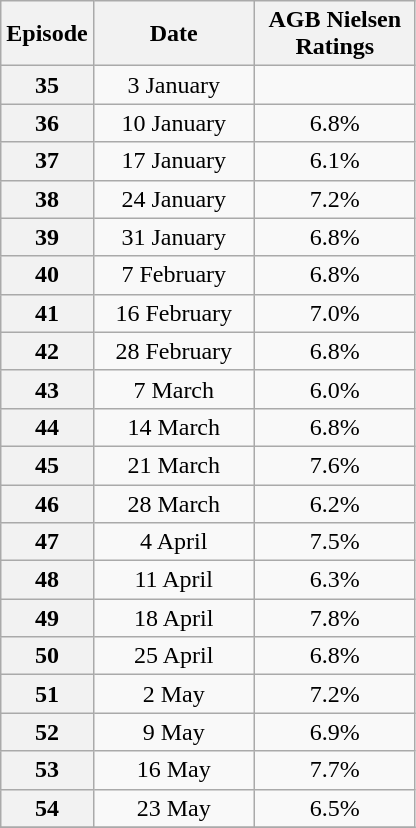<table class=wikitable style=text-align:center>
<tr>
<th>Episode</th>
<th style="width:100px;">Date</th>
<th style="width:100px;">AGB Nielsen<br>Ratings</th>
</tr>
<tr>
<th>35</th>
<td>3 January</td>
<td></td>
</tr>
<tr>
<th>36</th>
<td>10 January</td>
<td>6.8%</td>
</tr>
<tr>
<th>37</th>
<td>17 January</td>
<td>6.1%</td>
</tr>
<tr>
<th>38</th>
<td>24 January</td>
<td>7.2%</td>
</tr>
<tr>
<th>39</th>
<td>31 January</td>
<td>6.8%</td>
</tr>
<tr>
<th>40</th>
<td>7 February</td>
<td>6.8%</td>
</tr>
<tr>
<th>41</th>
<td>16 February</td>
<td>7.0%</td>
</tr>
<tr>
<th>42</th>
<td>28 February</td>
<td>6.8%</td>
</tr>
<tr>
<th>43</th>
<td>7 March</td>
<td>6.0%</td>
</tr>
<tr>
<th>44</th>
<td>14 March</td>
<td>6.8%</td>
</tr>
<tr>
<th>45</th>
<td>21 March</td>
<td>7.6%</td>
</tr>
<tr>
<th>46</th>
<td>28 March</td>
<td>6.2%</td>
</tr>
<tr>
<th>47</th>
<td>4 April</td>
<td>7.5%</td>
</tr>
<tr>
<th>48</th>
<td>11 April</td>
<td>6.3%</td>
</tr>
<tr>
<th>49</th>
<td>18 April</td>
<td>7.8%</td>
</tr>
<tr>
<th>50</th>
<td>25 April</td>
<td>6.8%</td>
</tr>
<tr>
<th>51</th>
<td>2 May</td>
<td>7.2%</td>
</tr>
<tr>
<th>52</th>
<td>9 May</td>
<td>6.9%</td>
</tr>
<tr>
<th>53</th>
<td>16 May</td>
<td>7.7%</td>
</tr>
<tr>
<th>54</th>
<td>23 May</td>
<td>6.5%</td>
</tr>
<tr>
</tr>
</table>
